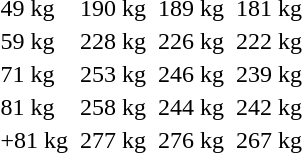<table>
<tr>
<td>49 kg<br></td>
<td></td>
<td>190 kg</td>
<td></td>
<td>189 kg</td>
<td></td>
<td>181 kg</td>
</tr>
<tr>
<td>59 kg<br></td>
<td></td>
<td>228 kg</td>
<td></td>
<td>226 kg</td>
<td></td>
<td>222 kg</td>
</tr>
<tr>
<td>71 kg<br></td>
<td></td>
<td>253 kg</td>
<td></td>
<td>246 kg</td>
<td></td>
<td>239 kg</td>
</tr>
<tr>
<td>81 kg<br></td>
<td></td>
<td>258 kg</td>
<td></td>
<td>244 kg</td>
<td></td>
<td>242 kg</td>
</tr>
<tr>
<td>+81 kg<br></td>
<td></td>
<td>277 kg</td>
<td></td>
<td>276 kg</td>
<td></td>
<td>267 kg</td>
</tr>
</table>
